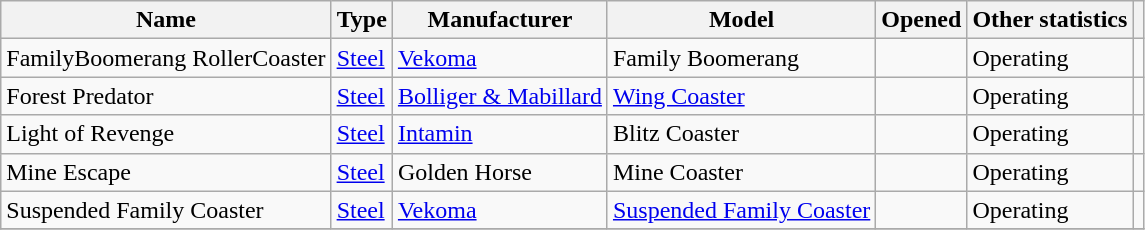<table class="wikitable sortable">
<tr>
<th>Name</th>
<th>Type</th>
<th>Manufacturer</th>
<th>Model</th>
<th>Opened</th>
<th class="unsortable">Other statistics</th>
<th class="unsortable"></th>
</tr>
<tr>
<td>FamilyBoomerang RollerCoaster</td>
<td><a href='#'>Steel</a></td>
<td><a href='#'>Vekoma</a></td>
<td>Family Boomerang</td>
<td></td>
<td>Operating</td>
<td></td>
</tr>
<tr>
<td>Forest Predator</td>
<td><a href='#'>Steel</a></td>
<td><a href='#'>Bolliger & Mabillard</a></td>
<td><a href='#'>Wing Coaster</a></td>
<td></td>
<td>Operating</td>
<td></td>
</tr>
<tr>
<td>Light of Revenge</td>
<td><a href='#'>Steel</a></td>
<td><a href='#'>Intamin</a></td>
<td>Blitz Coaster</td>
<td></td>
<td>Operating</td>
<td></td>
</tr>
<tr>
<td>Mine Escape</td>
<td><a href='#'>Steel</a></td>
<td>Golden Horse</td>
<td>Mine Coaster</td>
<td></td>
<td>Operating</td>
<td></td>
</tr>
<tr>
<td>Suspended Family Coaster</td>
<td><a href='#'>Steel</a></td>
<td><a href='#'>Vekoma</a></td>
<td><a href='#'>Suspended Family Coaster</a></td>
<td></td>
<td>Operating</td>
<td></td>
</tr>
<tr>
</tr>
</table>
